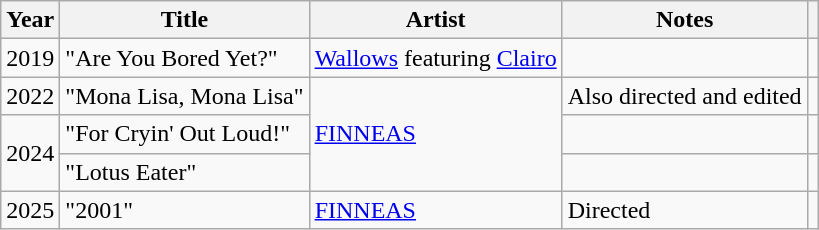<table class="wikitable">
<tr>
<th>Year</th>
<th>Title</th>
<th>Artist</th>
<th>Notes</th>
<th></th>
</tr>
<tr>
<td>2019</td>
<td>"Are You Bored Yet?"</td>
<td><a href='#'>Wallows</a> featuring <a href='#'>Clairo</a></td>
<td></td>
<td></td>
</tr>
<tr>
<td>2022</td>
<td>"Mona Lisa, Mona Lisa"</td>
<td rowspan="3"><a href='#'>FINNEAS</a></td>
<td>Also directed and edited</td>
<td></td>
</tr>
<tr>
<td rowspan="2">2024</td>
<td>"For Cryin' Out Loud!"</td>
<td></td>
<td></td>
</tr>
<tr>
<td>"Lotus Eater"</td>
<td></td>
</tr>
<tr>
<td>2025</td>
<td>"2001"</td>
<td><a href='#'>FINNEAS</a></td>
<td>Directed</td>
<td></td>
</tr>
</table>
